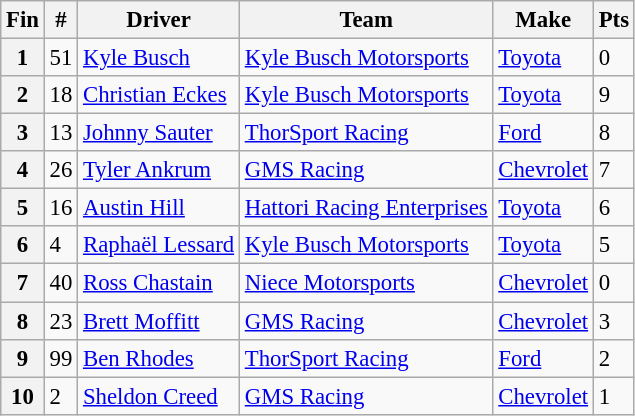<table class="wikitable" style="font-size:95%">
<tr>
<th>Fin</th>
<th>#</th>
<th>Driver</th>
<th>Team</th>
<th>Make</th>
<th>Pts</th>
</tr>
<tr>
<th>1</th>
<td>51</td>
<td><a href='#'>Kyle Busch</a></td>
<td><a href='#'>Kyle Busch Motorsports</a></td>
<td><a href='#'>Toyota</a></td>
<td>0</td>
</tr>
<tr>
<th>2</th>
<td>18</td>
<td><a href='#'>Christian Eckes</a></td>
<td><a href='#'>Kyle Busch Motorsports</a></td>
<td><a href='#'>Toyota</a></td>
<td>9</td>
</tr>
<tr>
<th>3</th>
<td>13</td>
<td><a href='#'>Johnny Sauter</a></td>
<td><a href='#'>ThorSport Racing</a></td>
<td><a href='#'>Ford</a></td>
<td>8</td>
</tr>
<tr>
<th>4</th>
<td>26</td>
<td><a href='#'>Tyler Ankrum</a></td>
<td><a href='#'>GMS Racing</a></td>
<td><a href='#'>Chevrolet</a></td>
<td>7</td>
</tr>
<tr>
<th>5</th>
<td>16</td>
<td><a href='#'>Austin Hill</a></td>
<td><a href='#'>Hattori Racing Enterprises</a></td>
<td><a href='#'>Toyota</a></td>
<td>6</td>
</tr>
<tr>
<th>6</th>
<td>4</td>
<td><a href='#'>Raphaël Lessard</a></td>
<td><a href='#'>Kyle Busch Motorsports</a></td>
<td><a href='#'>Toyota</a></td>
<td>5</td>
</tr>
<tr>
<th>7</th>
<td>40</td>
<td><a href='#'>Ross Chastain</a></td>
<td><a href='#'>Niece Motorsports</a></td>
<td><a href='#'>Chevrolet</a></td>
<td>0</td>
</tr>
<tr>
<th>8</th>
<td>23</td>
<td><a href='#'>Brett Moffitt</a></td>
<td><a href='#'>GMS Racing</a></td>
<td><a href='#'>Chevrolet</a></td>
<td>3</td>
</tr>
<tr>
<th>9</th>
<td>99</td>
<td><a href='#'>Ben Rhodes</a></td>
<td><a href='#'>ThorSport Racing</a></td>
<td><a href='#'>Ford</a></td>
<td>2</td>
</tr>
<tr>
<th>10</th>
<td>2</td>
<td><a href='#'>Sheldon Creed</a></td>
<td><a href='#'>GMS Racing</a></td>
<td><a href='#'>Chevrolet</a></td>
<td>1</td>
</tr>
</table>
